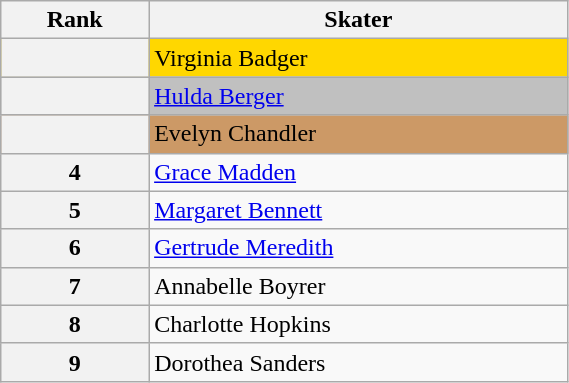<table class="wikitable unsortable" style="text-align:left; width:30%">
<tr>
<th scope="col">Rank</th>
<th scope="col">Skater</th>
</tr>
<tr bgcolor="gold">
<th scope="row"></th>
<td>Virginia Badger</td>
</tr>
<tr bgcolor="silver">
<th scope="row"></th>
<td><a href='#'>Hulda Berger</a></td>
</tr>
<tr bgcolor="cc9966">
<th scope="row"></th>
<td>Evelyn Chandler</td>
</tr>
<tr>
<th scope="row">4</th>
<td><a href='#'>Grace Madden</a></td>
</tr>
<tr>
<th scope="row">5</th>
<td><a href='#'>Margaret Bennett</a></td>
</tr>
<tr>
<th scope="row">6</th>
<td><a href='#'>Gertrude Meredith</a></td>
</tr>
<tr>
<th scope="row">7</th>
<td>Annabelle Boyrer</td>
</tr>
<tr>
<th scope="row">8</th>
<td>Charlotte Hopkins</td>
</tr>
<tr>
<th scope="row">9</th>
<td>Dorothea Sanders</td>
</tr>
</table>
